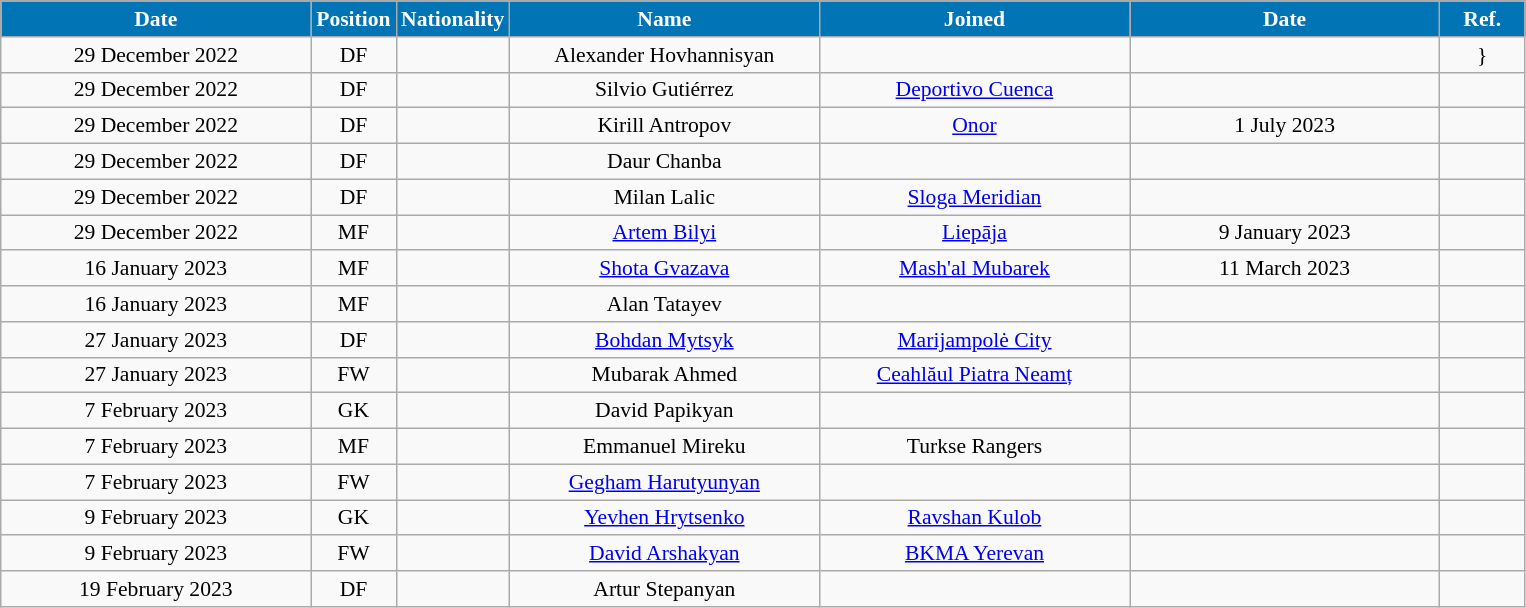<table class="wikitable"  style="text-align:center; font-size:90%; ">
<tr>
<th style="background:#0174B5; color:#FFFFFF; width:200px;">Date</th>
<th style="background:#0174B5; color:#FFFFFF; width:50px;">Position</th>
<th style="background:#0174B5; color:#FFFFFF; width:50px;">Nationality</th>
<th style="background:#0174B5; color:#FFFFFF; width:200px;">Name</th>
<th style="background:#0174B5; color:#FFFFFF; width:200px;">Joined</th>
<th style="background:#0174B5; color:#FFFFFF; width:200px;">Date</th>
<th style="background:#0174B5; color:#FFFFFF; width:50px;">Ref.</th>
</tr>
<tr>
<td>29 December 2022</td>
<td>DF</td>
<td></td>
<td>Alexander Hovhannisyan</td>
<td></td>
<td></td>
<td>}</td>
</tr>
<tr>
<td>29 December 2022</td>
<td>DF</td>
<td></td>
<td>Silvio Gutiérrez</td>
<td><a href='#'>Deportivo Cuenca</a></td>
<td></td>
<td></td>
</tr>
<tr>
<td>29 December 2022</td>
<td>DF</td>
<td></td>
<td>Kirill Antropov</td>
<td><a href='#'>Onor</a></td>
<td>1 July 2023</td>
<td></td>
</tr>
<tr>
<td>29 December 2022</td>
<td>DF</td>
<td></td>
<td>Daur Chanba</td>
<td></td>
<td></td>
<td></td>
</tr>
<tr>
<td>29 December 2022</td>
<td>DF</td>
<td></td>
<td>Milan Lalic</td>
<td><a href='#'>Sloga Meridian</a></td>
<td></td>
<td></td>
</tr>
<tr>
<td>29 December 2022</td>
<td>MF</td>
<td></td>
<td><a href='#'>Artem Bilyi</a></td>
<td><a href='#'>Liepāja</a></td>
<td>9 January 2023</td>
<td></td>
</tr>
<tr>
<td>16 January 2023</td>
<td>MF</td>
<td></td>
<td><a href='#'>Shota Gvazava</a></td>
<td><a href='#'>Mash'al Mubarek</a></td>
<td>11 March 2023</td>
<td></td>
</tr>
<tr>
<td>16 January 2023</td>
<td>MF</td>
<td></td>
<td>Alan Tatayev</td>
<td></td>
<td></td>
<td></td>
</tr>
<tr>
<td>27 January 2023</td>
<td>DF</td>
<td></td>
<td><a href='#'>Bohdan Mytsyk</a></td>
<td><a href='#'>Marijampolė City</a></td>
<td></td>
<td></td>
</tr>
<tr>
<td>27 January 2023</td>
<td>FW</td>
<td></td>
<td>Mubarak Ahmed</td>
<td><a href='#'>Ceahlăul Piatra Neamț</a></td>
<td></td>
<td></td>
</tr>
<tr>
<td>7 February 2023</td>
<td>GK</td>
<td></td>
<td>David Papikyan</td>
<td></td>
<td></td>
<td></td>
</tr>
<tr>
<td>7 February 2023</td>
<td>MF</td>
<td></td>
<td>Emmanuel Mireku</td>
<td>Turkse Rangers</td>
<td></td>
<td></td>
</tr>
<tr>
<td>7 February 2023</td>
<td>FW</td>
<td></td>
<td><a href='#'>Gegham Harutyunyan</a></td>
<td></td>
<td></td>
<td></td>
</tr>
<tr>
<td>9 February 2023</td>
<td>GK</td>
<td></td>
<td><a href='#'>Yevhen Hrytsenko</a></td>
<td><a href='#'>Ravshan Kulob</a></td>
<td></td>
<td></td>
</tr>
<tr>
<td>9 February 2023</td>
<td>FW</td>
<td></td>
<td><a href='#'>David Arshakyan</a></td>
<td><a href='#'>BKMA Yerevan</a></td>
<td></td>
<td></td>
</tr>
<tr>
<td>19 February 2023</td>
<td>DF</td>
<td></td>
<td>Artur Stepanyan</td>
<td></td>
<td></td>
<td></td>
</tr>
</table>
